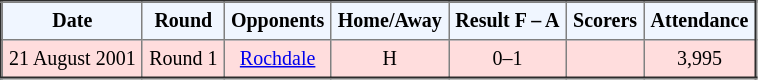<table border="2" cellpadding="4" style="border-collapse:collapse; text-align:center; font-size:smaller;">
<tr style="background:#f0f6ff;">
<th><strong>Date</strong></th>
<th><strong>Round</strong></th>
<th><strong>Opponents</strong></th>
<th><strong>Home/Away</strong></th>
<th><strong>Result F – A</strong></th>
<th><strong>Scorers</strong></th>
<th><strong>Attendance</strong></th>
</tr>
<tr bgcolor="#ffdddd">
<td>21 August 2001</td>
<td>Round 1</td>
<td><a href='#'>Rochdale</a></td>
<td>H</td>
<td>0–1</td>
<td></td>
<td>3,995</td>
</tr>
</table>
